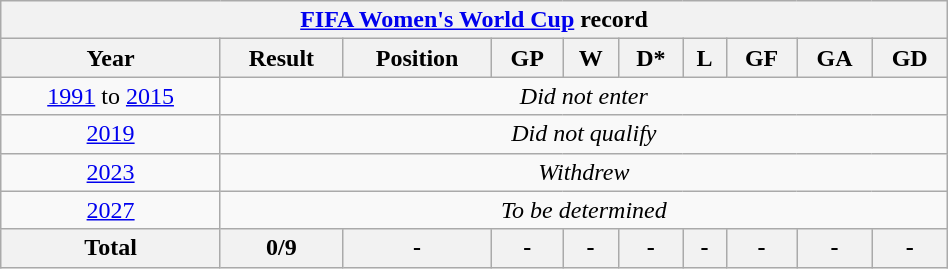<table class="wikitable" style="text-align: center; width:50%;">
<tr>
<th colspan=10><a href='#'>FIFA Women's World Cup</a> record</th>
</tr>
<tr>
<th>Year</th>
<th>Result</th>
<th>Position</th>
<th>GP</th>
<th>W</th>
<th>D*</th>
<th>L</th>
<th>GF</th>
<th>GA</th>
<th>GD</th>
</tr>
<tr>
<td> <a href='#'>1991</a> to  <a href='#'>2015</a></td>
<td colspan=9><em>Did not enter</em></td>
</tr>
<tr>
<td> <a href='#'>2019</a></td>
<td colspan=9><em>Did not qualify</em></td>
</tr>
<tr>
<td> <a href='#'>2023</a></td>
<td colspan=9><em>Withdrew</em></td>
</tr>
<tr>
<td> <a href='#'>2027</a></td>
<td colspan=9><em>To be determined</em></td>
</tr>
<tr>
<th>Total</th>
<th>0/9</th>
<th>-</th>
<th>-</th>
<th>-</th>
<th>-</th>
<th>-</th>
<th>-</th>
<th>-</th>
<th>-</th>
</tr>
</table>
